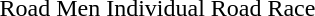<table>
<tr>
<td>Road Men Individual Road Race</td>
<td></td>
<td></td>
<td></td>
</tr>
</table>
